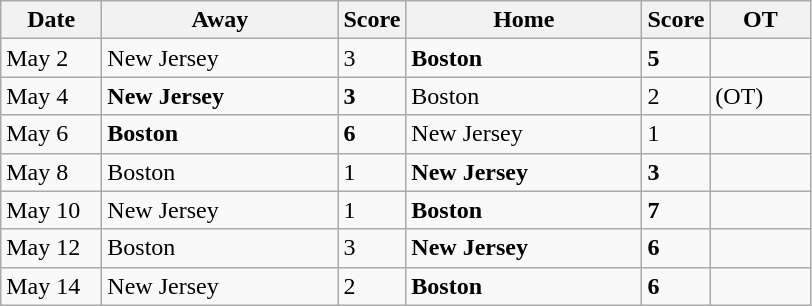<table class="wikitable">
<tr>
<th style="width:60px;">Date</th>
<th style="width:150px;">Away</th>
<th style="width:5px;">Score</th>
<th style="width:150px;">Home</th>
<th style="width:5px;">Score</th>
<th style=" width:60px;">OT</th>
</tr>
<tr>
<td>May 2</td>
<td>New Jersey</td>
<td>3</td>
<td><strong>Boston </strong></td>
<td><strong>5</strong></td>
<td></td>
</tr>
<tr>
<td>May 4</td>
<td><strong>New Jersey </strong></td>
<td><strong>3</strong></td>
<td>Boston</td>
<td>2</td>
<td>(OT)</td>
</tr>
<tr>
<td>May 6</td>
<td><strong>Boston </strong></td>
<td><strong>6</strong></td>
<td>New Jersey</td>
<td>1</td>
<td></td>
</tr>
<tr>
<td>May 8</td>
<td>Boston</td>
<td>1</td>
<td><strong>New Jersey </strong></td>
<td><strong>3</strong></td>
<td></td>
</tr>
<tr>
<td>May 10</td>
<td>New Jersey</td>
<td>1</td>
<td><strong>Boston </strong></td>
<td><strong>7</strong></td>
<td></td>
</tr>
<tr>
<td>May 12</td>
<td>Boston</td>
<td>3</td>
<td><strong>New Jersey </strong></td>
<td><strong>6</strong></td>
<td></td>
</tr>
<tr>
<td>May 14</td>
<td>New Jersey</td>
<td>2</td>
<td><strong>Boston </strong></td>
<td><strong>6</strong></td>
<td></td>
</tr>
</table>
